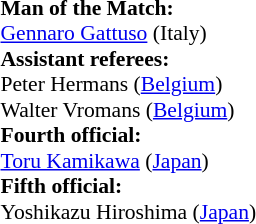<table width=50% style="font-size: 90%">
<tr>
<td><br><strong>Man of the Match:</strong>
<br><a href='#'>Gennaro Gattuso</a> (Italy)<br><strong>Assistant referees:</strong>
<br>Peter Hermans (<a href='#'>Belgium</a>)
<br>Walter Vromans (<a href='#'>Belgium</a>)
<br><strong>Fourth official:</strong>
<br><a href='#'>Toru Kamikawa</a> (<a href='#'>Japan</a>)
<br><strong>Fifth official:</strong>
<br>Yoshikazu Hiroshima (<a href='#'>Japan</a>)</td>
</tr>
</table>
